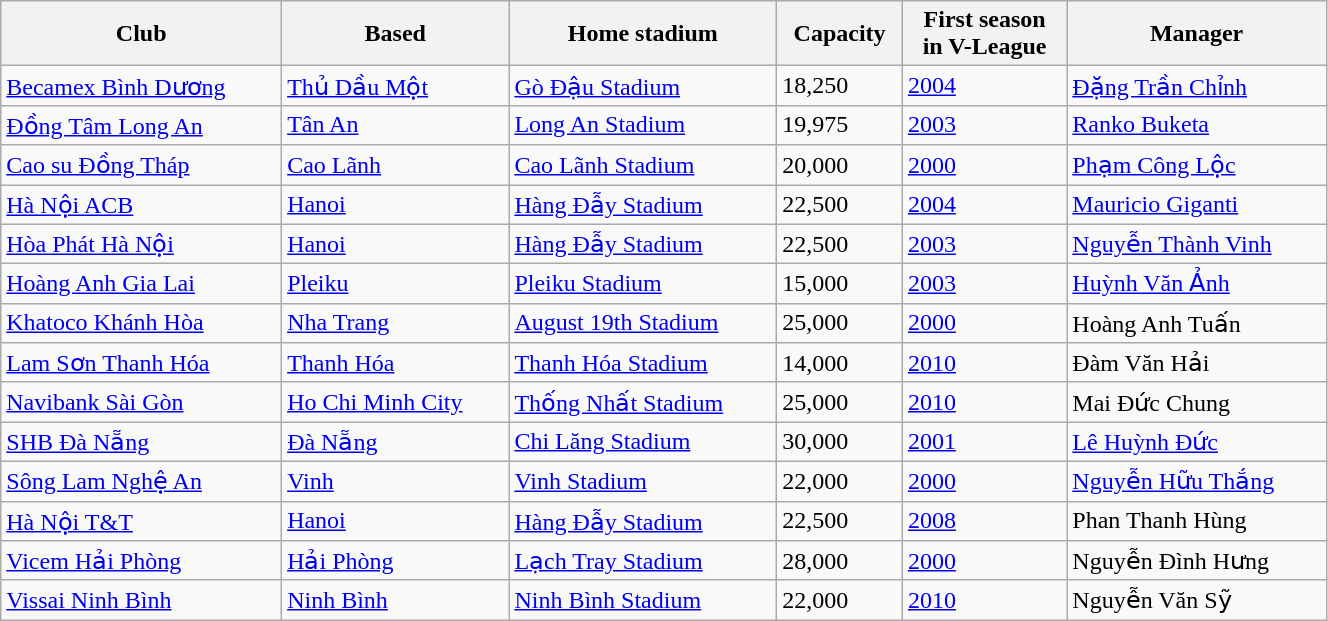<table style="width:70%;" class="wikitable sortable">
<tr>
<th>Club</th>
<th>Based</th>
<th>Home stadium</th>
<th>Capacity</th>
<th>First season <br> in V-League</th>
<th>Manager</th>
</tr>
<tr>
<td><a href='#'>Becamex Bình Dương</a></td>
<td><a href='#'>Thủ Dầu Một</a></td>
<td><a href='#'>Gò Đậu Stadium</a></td>
<td>18,250</td>
<td><a href='#'>2004</a></td>
<td> <a href='#'>Đặng Trần Chỉnh</a></td>
</tr>
<tr>
<td><a href='#'>Đồng Tâm Long An</a></td>
<td><a href='#'>Tân An</a></td>
<td><a href='#'>Long An Stadium</a></td>
<td>19,975</td>
<td><a href='#'>2003</a></td>
<td> <a href='#'>Ranko Buketa</a></td>
</tr>
<tr>
<td><a href='#'>Cao su Đồng Tháp</a></td>
<td><a href='#'>Cao Lãnh</a></td>
<td><a href='#'>Cao Lãnh Stadium</a></td>
<td>20,000</td>
<td><a href='#'>2000</a></td>
<td> <a href='#'>Phạm Công Lộc</a></td>
</tr>
<tr>
<td><a href='#'>Hà Nội ACB</a></td>
<td><a href='#'>Hanoi</a></td>
<td><a href='#'>Hàng Đẫy Stadium</a></td>
<td>22,500</td>
<td><a href='#'>2004</a></td>
<td> <a href='#'>Mauricio Giganti</a></td>
</tr>
<tr>
<td><a href='#'>Hòa Phát Hà Nội</a></td>
<td><a href='#'>Hanoi</a></td>
<td><a href='#'>Hàng Đẫy Stadium</a></td>
<td>22,500</td>
<td><a href='#'>2003</a></td>
<td> <a href='#'>Nguyễn Thành Vinh</a></td>
</tr>
<tr>
<td><a href='#'>Hoàng Anh Gia Lai</a></td>
<td><a href='#'>Pleiku</a></td>
<td><a href='#'>Pleiku Stadium</a></td>
<td>15,000</td>
<td><a href='#'>2003</a></td>
<td> <a href='#'>Huỳnh Văn Ảnh</a></td>
</tr>
<tr>
<td><a href='#'>Khatoco Khánh Hòa</a></td>
<td><a href='#'>Nha Trang</a></td>
<td><a href='#'>August 19th Stadium</a></td>
<td>25,000</td>
<td><a href='#'>2000</a></td>
<td> Hoàng Anh Tuấn</td>
</tr>
<tr>
<td><a href='#'>Lam Sơn Thanh Hóa</a></td>
<td><a href='#'>Thanh Hóa</a></td>
<td><a href='#'>Thanh Hóa Stadium</a></td>
<td>14,000</td>
<td><a href='#'>2010</a></td>
<td> Đàm Văn Hải</td>
</tr>
<tr>
<td><a href='#'>Navibank Sài Gòn</a></td>
<td><a href='#'>Ho Chi Minh City</a></td>
<td><a href='#'>Thống Nhất Stadium</a></td>
<td>25,000</td>
<td><a href='#'>2010</a></td>
<td> Mai Đức Chung</td>
</tr>
<tr>
<td><a href='#'>SHB Đà Nẵng</a></td>
<td><a href='#'>Đà Nẵng</a></td>
<td><a href='#'>Chi Lăng Stadium</a></td>
<td>30,000</td>
<td><a href='#'>2001</a></td>
<td> <a href='#'>Lê Huỳnh Đức</a></td>
</tr>
<tr>
<td><a href='#'>Sông Lam Nghệ An</a></td>
<td><a href='#'>Vinh</a></td>
<td><a href='#'>Vinh Stadium</a></td>
<td>22,000</td>
<td><a href='#'>2000</a></td>
<td> <a href='#'>Nguyễn Hữu Thắng</a></td>
</tr>
<tr>
<td><a href='#'>Hà Nội T&T</a></td>
<td><a href='#'>Hanoi</a></td>
<td><a href='#'>Hàng Đẫy Stadium</a></td>
<td>22,500</td>
<td><a href='#'>2008</a></td>
<td> Phan Thanh Hùng</td>
</tr>
<tr>
<td><a href='#'>Vicem Hải Phòng</a></td>
<td><a href='#'>Hải Phòng</a></td>
<td><a href='#'>Lạch Tray Stadium</a></td>
<td>28,000</td>
<td><a href='#'>2000</a></td>
<td> Nguyễn Đình Hưng</td>
</tr>
<tr>
<td><a href='#'>Vissai Ninh Bình</a></td>
<td><a href='#'>Ninh Bình</a></td>
<td><a href='#'>Ninh Bình Stadium</a></td>
<td>22,000</td>
<td><a href='#'>2010</a></td>
<td> Nguyễn Văn Sỹ</td>
</tr>
</table>
